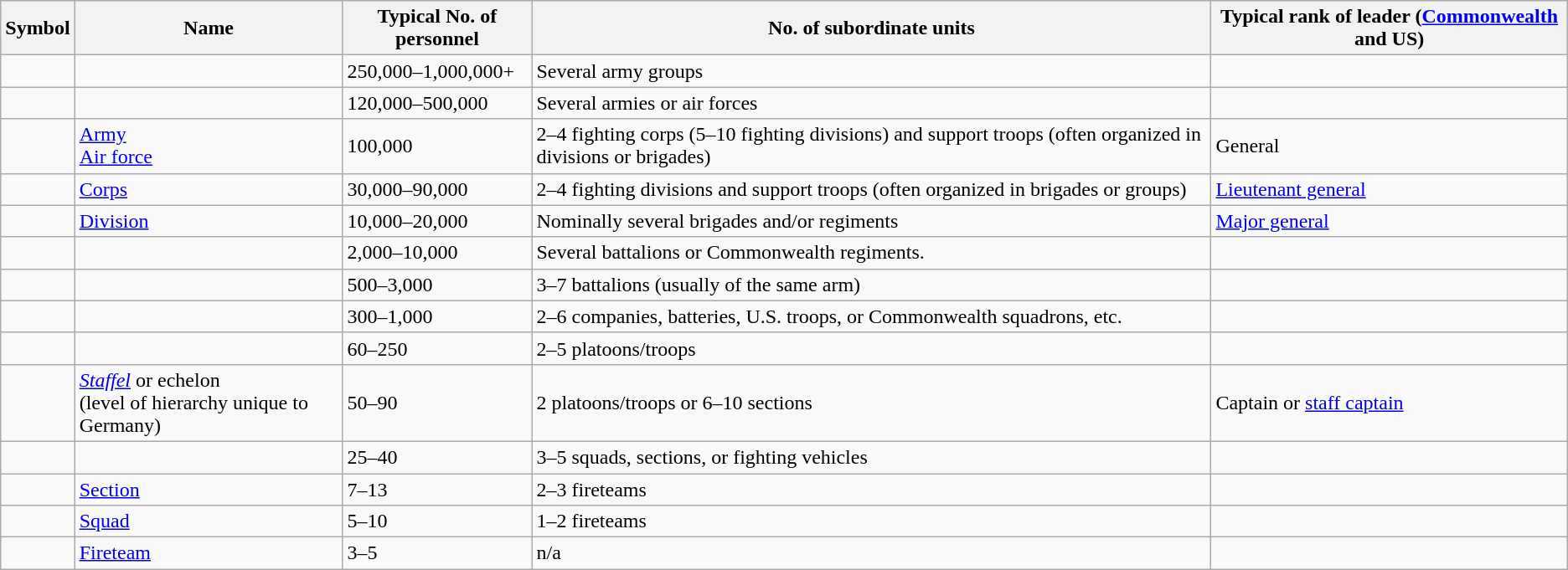<table class="wikitable">
<tr>
<th align=center>Symbol</th>
<th align=left>Name</th>
<th align=left>Typical No. of personnel</th>
<th align=left>No. of subordinate units</th>
<th align=left>Typical rank of leader (<a href='#'>Commonwealth</a> and US)</th>
</tr>
<tr>
<td><br></td>
<td></td>
<td>250,000–1,000,000+</td>
<td>Several army groups</td>
<td></td>
</tr>
<tr>
<td><br></td>
<td></td>
<td>120,000–500,000</td>
<td>Several armies or air forces</td>
<td></td>
</tr>
<tr>
<td><br></td>
<td><a href='#'>Army</a><br><a href='#'>Air force</a></td>
<td>100,000</td>
<td>2–4 fighting corps (5–10 fighting divisions) and support troops (often organized in divisions or brigades)</td>
<td>General</td>
</tr>
<tr>
<td><br></td>
<td><a href='#'>Corps</a></td>
<td>30,000–90,000</td>
<td>2–4 fighting divisions and support troops (often organized in brigades or groups)</td>
<td><a href='#'>Lieutenant general</a></td>
</tr>
<tr>
<td><br></td>
<td><a href='#'>Division</a></td>
<td>10,000–20,000</td>
<td>Nominally several brigades and/or regiments</td>
<td><a href='#'>Major general</a><br></td>
</tr>
<tr>
<td><br></td>
<td></td>
<td>2,000–10,000</td>
<td>Several battalions or Commonwealth regiments.</td>
<td></td>
</tr>
<tr>
<td><br></td>
<td></td>
<td>500–3,000</td>
<td>3–7 battalions (usually of the same arm)</td>
<td></td>
</tr>
<tr>
<td><br></td>
<td></td>
<td>300–1,000</td>
<td>2–6 companies, batteries, U.S. troops, or Commonwealth squadrons, etc.</td>
<td><br></td>
</tr>
<tr>
<td><br></td>
<td></td>
<td>60–250</td>
<td>2–5 platoons/troops</td>
<td></td>
</tr>
<tr>
<td><br></td>
<td><em><a href='#'>Staffel</a></em> or echelon<br>(level of hierarchy unique to Germany)</td>
<td>50–90</td>
<td>2 platoons/troops or 6–10 sections</td>
<td>Captain or <a href='#'>staff captain</a></td>
</tr>
<tr>
<td><br></td>
<td></td>
<td>25–40</td>
<td>3–5 squads, sections, or fighting vehicles</td>
<td></td>
</tr>
<tr>
<td><br></td>
<td><a href='#'>Section</a></td>
<td>7–13</td>
<td>2–3 fireteams</td>
<td><br></td>
</tr>
<tr>
<td><br></td>
<td><a href='#'>Squad</a></td>
<td>5–10</td>
<td>1–2 fireteams</td>
<td><br></td>
</tr>
<tr>
<td><br></td>
<td><a href='#'>Fireteam</a></td>
<td>3–5</td>
<td>n/a</td>
<td></td>
</tr>
</table>
